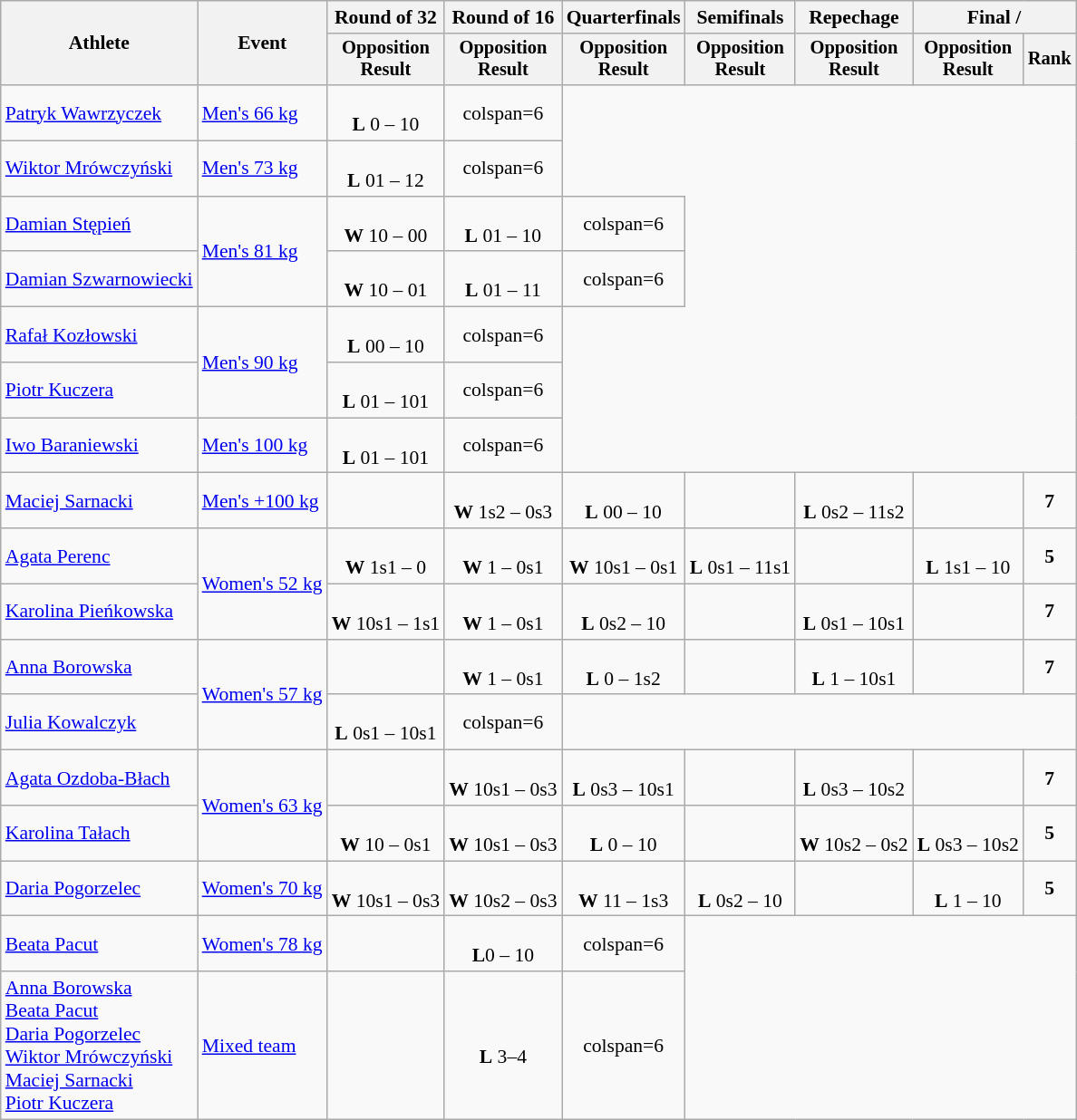<table class="wikitable" style="font-size:90%">
<tr>
<th rowspan="2">Athlete</th>
<th rowspan="2">Event</th>
<th>Round of 32</th>
<th>Round of 16</th>
<th>Quarterfinals</th>
<th>Semifinals</th>
<th>Repechage</th>
<th colspan=2>Final / </th>
</tr>
<tr style="font-size:95%">
<th>Opposition<br>Result</th>
<th>Opposition<br>Result</th>
<th>Opposition<br>Result</th>
<th>Opposition<br>Result</th>
<th>Opposition<br>Result</th>
<th>Opposition<br>Result</th>
<th>Rank</th>
</tr>
<tr align=center>
<td align=left><a href='#'>Patryk Wawrzyczek</a></td>
<td align=left><a href='#'>Men's 66 kg</a></td>
<td><br> <strong>L</strong> 0 – 10</td>
<td>colspan=6 </td>
</tr>
<tr align=center>
<td align=left><a href='#'>Wiktor Mrówczyński</a></td>
<td align=left><a href='#'>Men's 73 kg</a></td>
<td><br> <strong>L</strong> 01 – 12</td>
<td>colspan=6 </td>
</tr>
<tr align=center>
<td align=left><a href='#'>Damian Stępień</a></td>
<td rowspan=2 align=left><a href='#'>Men's 81 kg</a></td>
<td><br> <strong>W</strong> 10 – 00</td>
<td><br> <strong>L</strong> 01 – 10</td>
<td>colspan=6 </td>
</tr>
<tr align=center>
<td align=left><a href='#'>Damian Szwarnowiecki</a></td>
<td><br> <strong>W</strong> 10 – 01</td>
<td><br> <strong>L</strong> 01 – 11</td>
<td>colspan=6 </td>
</tr>
<tr align=center>
<td align=left><a href='#'>Rafał Kozłowski</a></td>
<td rowspan=2 align=left><a href='#'>Men's 90 kg</a></td>
<td><br> <strong>L</strong> 00 – 10</td>
<td>colspan=6 </td>
</tr>
<tr align=center>
<td align=left><a href='#'>Piotr Kuczera</a></td>
<td><br> <strong>L</strong> 01 – 101</td>
<td>colspan=6 </td>
</tr>
<tr align=center>
<td align=left><a href='#'>Iwo Baraniewski</a></td>
<td align=left><a href='#'>Men's 100 kg</a></td>
<td><br> <strong>L</strong> 01 – 101</td>
<td>colspan=6 </td>
</tr>
<tr align=center>
<td align=left><a href='#'>Maciej Sarnacki</a></td>
<td align=left><a href='#'>Men's +100 kg</a></td>
<td></td>
<td><br> <strong>W</strong> 1s2 – 0s3</td>
<td><br> <strong>L</strong> 00 – 10</td>
<td></td>
<td><br> <strong>L</strong> 0s2 – 11s2</td>
<td></td>
<td><strong>7</strong></td>
</tr>
<tr align=center>
<td align=left><a href='#'>Agata Perenc</a></td>
<td rowspan=2 align=left><a href='#'>Women's 52 kg</a></td>
<td><br> <strong>W</strong> 1s1 – 0</td>
<td><br> <strong>W</strong> 1 – 0s1</td>
<td><br> <strong>W</strong> 10s1 – 0s1</td>
<td><br> <strong>L</strong> 0s1 – 11s1</td>
<td></td>
<td><br> <strong>L</strong> 1s1 – 10</td>
<td><strong>5</strong></td>
</tr>
<tr align=center>
<td align=left><a href='#'>Karolina Pieńkowska</a></td>
<td><br> <strong>W</strong> 10s1 – 1s1</td>
<td><br> <strong>W</strong> 1 – 0s1</td>
<td><br> <strong>L</strong> 0s2 – 10</td>
<td></td>
<td><br> <strong>L</strong> 0s1 – 10s1</td>
<td></td>
<td><strong>7</strong></td>
</tr>
<tr align=center>
<td align=left><a href='#'>Anna Borowska</a></td>
<td rowspan=2 align=left><a href='#'>Women's 57 kg</a></td>
<td></td>
<td><br> <strong>W</strong> 1 – 0s1</td>
<td><br> <strong>L</strong> 0 – 1s2</td>
<td></td>
<td><br> <strong>L</strong> 1 – 10s1</td>
<td></td>
<td><strong>7</strong></td>
</tr>
<tr align=center>
<td align=left><a href='#'>Julia Kowalczyk</a></td>
<td><br> <strong>L</strong> 0s1 – 10s1</td>
<td>colspan=6 </td>
</tr>
<tr align=center>
<td align=left><a href='#'>Agata Ozdoba-Błach</a></td>
<td rowspan=2 align=left><a href='#'>Women's 63 kg</a></td>
<td></td>
<td><br> <strong>W</strong> 10s1 – 0s3</td>
<td><br> <strong>L</strong> 0s3 – 10s1</td>
<td></td>
<td><br> <strong>L</strong> 0s3 – 10s2</td>
<td></td>
<td><strong>7</strong></td>
</tr>
<tr align=center>
<td align=left><a href='#'>Karolina Tałach</a></td>
<td><br> <strong>W</strong> 10 – 0s1</td>
<td><br> <strong>W</strong> 10s1 – 0s3</td>
<td><br> <strong>L</strong> 0 – 10</td>
<td></td>
<td><br> <strong>W</strong> 10s2 – 0s2</td>
<td><br> <strong>L</strong> 0s3 – 10s2</td>
<td><strong>5</strong></td>
</tr>
<tr align=center>
<td align=left><a href='#'>Daria Pogorzelec</a></td>
<td align=left><a href='#'>Women's 70 kg</a></td>
<td><br> <strong>W</strong> 10s1 – 0s3</td>
<td><br> <strong>W</strong> 10s2 – 0s3</td>
<td><br> <strong>W</strong> 11 – 1s3</td>
<td><br> <strong>L</strong> 0s2 – 10</td>
<td></td>
<td><br> <strong>L</strong> 1 – 10</td>
<td><strong>5</strong></td>
</tr>
<tr align=center>
<td align=left><a href='#'>Beata Pacut</a></td>
<td align=left><a href='#'>Women's 78 kg</a></td>
<td></td>
<td><br> <strong>L</strong>0 – 10</td>
<td>colspan=6 </td>
</tr>
<tr align=center>
<td align=left><a href='#'>Anna Borowska</a><br><a href='#'>Beata Pacut</a><br><a href='#'>Daria Pogorzelec</a><br><a href='#'>Wiktor Mrówczyński</a><br><a href='#'>Maciej Sarnacki</a><br><a href='#'>Piotr Kuczera</a></td>
<td align=left><a href='#'>Mixed team</a></td>
<td></td>
<td><br> <strong>L</strong> 3–4</td>
<td>colspan=6 </td>
</tr>
</table>
